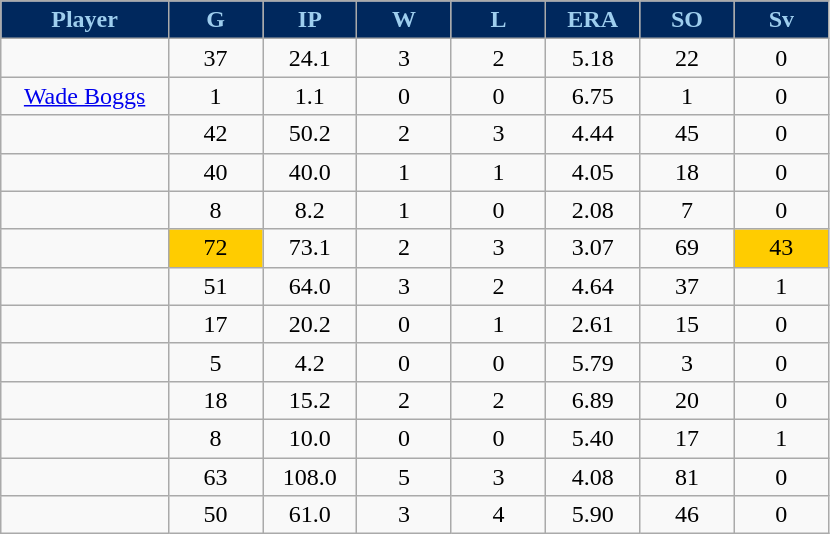<table class="wikitable sortable">
<tr>
<th style="background:#00285D;color:#9ECEEE;" width="16%">Player</th>
<th style="background:#00285D;color:#9ECEEE;" width="9%">G</th>
<th style="background:#00285D;color:#9ECEEE;" width="9%">IP</th>
<th style="background:#00285D;color:#9ECEEE;" width="9%">W</th>
<th style="background:#00285D;color:#9ECEEE;" width="9%">L</th>
<th style="background:#00285D;color:#9ECEEE;" width="9%">ERA</th>
<th style="background:#00285D;color:#9ECEEE;" width="9%">SO</th>
<th style="background:#00285D;color:#9ECEEE;" width="9%">Sv</th>
</tr>
<tr align="center">
<td></td>
<td>37</td>
<td>24.1</td>
<td>3</td>
<td>2</td>
<td>5.18</td>
<td>22</td>
<td>0</td>
</tr>
<tr align="center">
<td><a href='#'>Wade Boggs</a></td>
<td>1</td>
<td>1.1</td>
<td>0</td>
<td>0</td>
<td>6.75</td>
<td>1</td>
<td>0</td>
</tr>
<tr align=center>
<td></td>
<td>42</td>
<td>50.2</td>
<td>2</td>
<td>3</td>
<td>4.44</td>
<td>45</td>
<td>0</td>
</tr>
<tr align="center">
<td></td>
<td>40</td>
<td>40.0</td>
<td>1</td>
<td>1</td>
<td>4.05</td>
<td>18</td>
<td>0</td>
</tr>
<tr align="center">
<td></td>
<td>8</td>
<td>8.2</td>
<td>1</td>
<td>0</td>
<td>2.08</td>
<td>7</td>
<td>0</td>
</tr>
<tr align="center">
<td></td>
<td style="background:#fc0;">72</td>
<td>73.1</td>
<td>2</td>
<td>3</td>
<td>3.07</td>
<td>69</td>
<td style="background:#fc0;">43</td>
</tr>
<tr align="center">
<td></td>
<td>51</td>
<td>64.0</td>
<td>3</td>
<td>2</td>
<td>4.64</td>
<td>37</td>
<td>1</td>
</tr>
<tr align="center">
<td></td>
<td>17</td>
<td>20.2</td>
<td>0</td>
<td>1</td>
<td>2.61</td>
<td>15</td>
<td>0</td>
</tr>
<tr align="center">
<td></td>
<td>5</td>
<td>4.2</td>
<td>0</td>
<td>0</td>
<td>5.79</td>
<td>3</td>
<td>0</td>
</tr>
<tr align="center">
<td></td>
<td>18</td>
<td>15.2</td>
<td>2</td>
<td>2</td>
<td>6.89</td>
<td>20</td>
<td>0</td>
</tr>
<tr align="center">
<td></td>
<td>8</td>
<td>10.0</td>
<td>0</td>
<td>0</td>
<td>5.40</td>
<td>17</td>
<td>1</td>
</tr>
<tr align="center">
<td></td>
<td>63</td>
<td>108.0</td>
<td>5</td>
<td>3</td>
<td>4.08</td>
<td>81</td>
<td>0</td>
</tr>
<tr align="center">
<td></td>
<td>50</td>
<td>61.0</td>
<td>3</td>
<td>4</td>
<td>5.90</td>
<td>46</td>
<td>0</td>
</tr>
</table>
